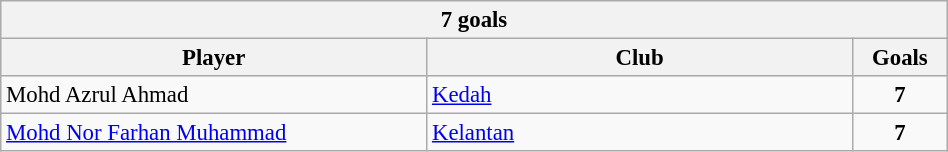<table class="wikitable collapsible collapsed" border="2" cellpadding="2" cellspacing="0" style="margin: 1em 1em 1em 0; font-size: 95%; background: #f9f9f9; border: 1px #aaa solid; border-collapse: collapse;" width="50%">
<tr>
<th colspan="4" style="text-align:center;">7 goals</th>
</tr>
<tr bgcolor="#efefef">
<th width=45%>Player</th>
<th width=45%>Club</th>
<th>Goals</th>
</tr>
<tr>
<td>Mohd Azrul Ahmad</td>
<td><a href='#'>Kedah</a></td>
<td align=center><strong>7</strong></td>
</tr>
<tr>
<td><a href='#'>Mohd Nor Farhan Muhammad</a></td>
<td><a href='#'>Kelantan</a></td>
<td align=center><strong>7</strong></td>
</tr>
</table>
